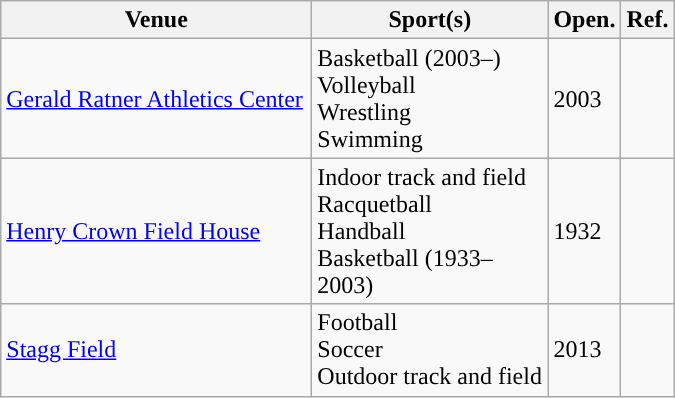<table class="wikitable"; style= "text-align: ">
<tr>
<th width=200px>Venue</th>
<th width=150px>Sport(s)</th>
<th width=px>Open.</th>
<th width=px>Ref.</th>
</tr>
<tr>
<td><a href='#'>Gerald Ratner Athletics Center</a></td>
<td>Basketball (2003–)<br>Volleyball<br>Wrestling<br> Swimming</td>
<td>2003</td>
<td></td>
</tr>
<tr>
<td><a href='#'>Henry Crown Field House</a></td>
<td>Indoor track and field<br>Racquetball<br>Handball<br>Basketball (1933–2003)</td>
<td>1932</td>
<td></td>
</tr>
<tr>
<td><a href='#'>Stagg Field</a></td>
<td>Football <br> Soccer <br> Outdoor track and field</td>
<td>2013</td>
<td></td>
</tr>
</table>
